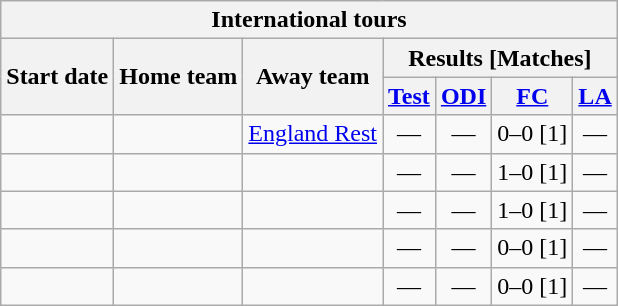<table class="wikitable">
<tr>
<th colspan="7">International tours</th>
</tr>
<tr>
<th rowspan="2">Start date</th>
<th rowspan="2">Home team</th>
<th rowspan="2">Away team</th>
<th colspan="4">Results [Matches]</th>
</tr>
<tr>
<th><a href='#'>Test</a></th>
<th><a href='#'>ODI</a></th>
<th><a href='#'>FC</a></th>
<th><a href='#'>LA</a></th>
</tr>
<tr>
<td><a href='#'></a></td>
<td></td>
<td><a href='#'>England Rest</a></td>
<td ; style="text-align:center">—</td>
<td ; style="text-align:center">—</td>
<td>0–0 [1]</td>
<td ; style="text-align:center">—</td>
</tr>
<tr>
<td><a href='#'></a></td>
<td></td>
<td></td>
<td ; style="text-align:center">—</td>
<td ; style="text-align:center">—</td>
<td>1–0 [1]</td>
<td ; style="text-align:center">—</td>
</tr>
<tr>
<td><a href='#'></a></td>
<td></td>
<td></td>
<td ; style="text-align:center">—</td>
<td ; style="text-align:center">—</td>
<td>1–0 [1]</td>
<td ; style="text-align:center">—</td>
</tr>
<tr>
<td><a href='#'></a></td>
<td></td>
<td></td>
<td ; style="text-align:center">—</td>
<td ; style="text-align:center">—</td>
<td>0–0 [1]</td>
<td ; style="text-align:center">—</td>
</tr>
<tr>
<td><a href='#'></a></td>
<td></td>
<td></td>
<td ; style="text-align:center">—</td>
<td ; style="text-align:center">—</td>
<td>0–0 [1]</td>
<td ; style="text-align:center">—</td>
</tr>
</table>
